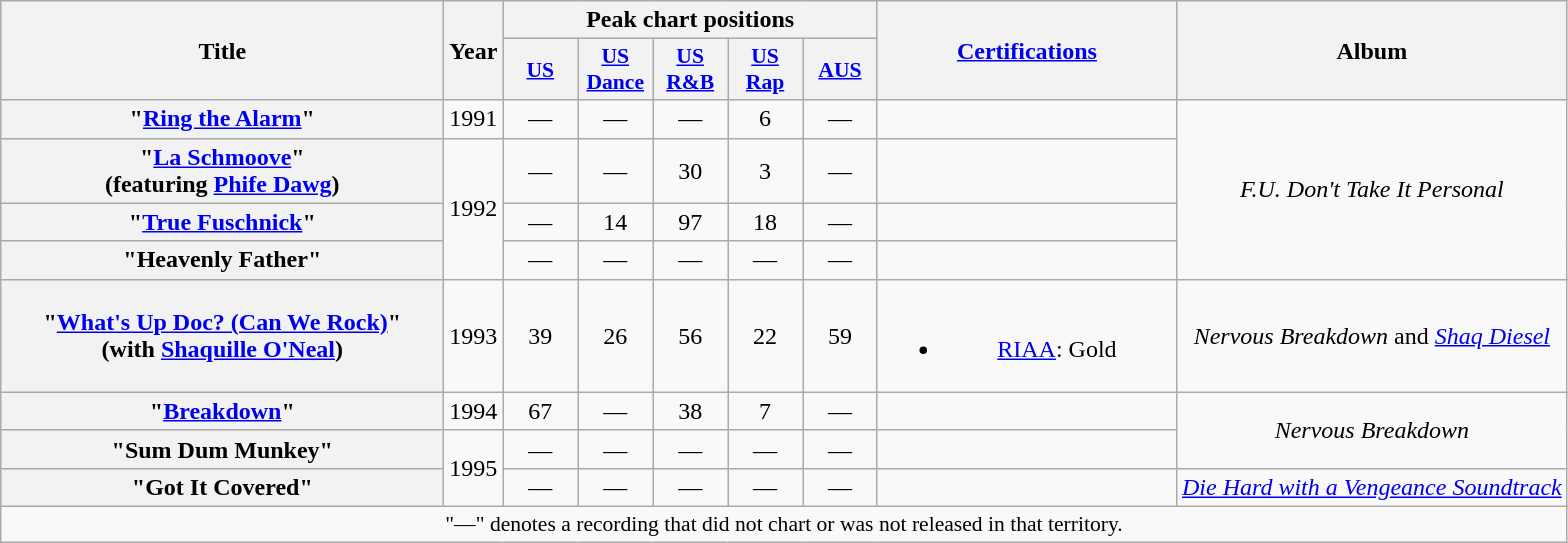<table class="wikitable plainrowheaders" style="text-align:center;" border="1">
<tr>
<th scope="col" rowspan="2" style="width:18em;">Title</th>
<th scope="col" rowspan="2">Year</th>
<th scope="col" colspan="5">Peak chart positions</th>
<th scope="col" rowspan="2" style="width:12em;"><a href='#'>Certifications</a></th>
<th scope="col" rowspan="2">Album</th>
</tr>
<tr>
<th scope="col" style="width:3em;font-size:90%;"><a href='#'>US</a><br></th>
<th scope="col" style="width:3em;font-size:90%;"><a href='#'>US Dance</a><br></th>
<th scope="col" style="width:3em;font-size:90%;"><a href='#'>US R&B</a><br></th>
<th scope="col" style="width:3em;font-size:90%;"><a href='#'>US Rap</a><br></th>
<th scope="col" style="width:3em;font-size:90%;"><a href='#'>AUS</a><br></th>
</tr>
<tr>
<th scope="row">"<a href='#'>Ring the Alarm</a>"</th>
<td>1991</td>
<td align="center">—</td>
<td align="center">—</td>
<td align="center">—</td>
<td align="center">6</td>
<td align="center">—</td>
<td></td>
<td rowspan="4"><em>F.U. Don't Take It Personal</em></td>
</tr>
<tr>
<th scope="row">"<a href='#'>La Schmoove</a>"<br><span>(featuring <a href='#'>Phife Dawg</a>)</span></th>
<td rowspan="3">1992</td>
<td align="center">—</td>
<td align="center">—</td>
<td align="center">30</td>
<td align="center">3</td>
<td align="center">—</td>
<td></td>
</tr>
<tr>
<th scope="row">"<a href='#'>True Fuschnick</a>"</th>
<td align="center">—</td>
<td align="center">14</td>
<td align="center">97</td>
<td align="center">18</td>
<td align="center">—</td>
<td></td>
</tr>
<tr>
<th scope="row">"Heavenly Father"</th>
<td align="center">—</td>
<td align="center">—</td>
<td align="center">—</td>
<td align="center">—</td>
<td align="center">—</td>
<td></td>
</tr>
<tr>
<th scope="row">"<a href='#'>What's Up Doc? (Can We Rock)</a>"<br><span>(with <a href='#'>Shaquille O'Neal</a>)</span></th>
<td>1993</td>
<td align="center">39</td>
<td align="center">26</td>
<td align="center">56</td>
<td align="center">22</td>
<td align="center">59</td>
<td><br><ul><li><a href='#'>RIAA</a>: Gold</li></ul></td>
<td><em>Nervous Breakdown</em>  and <em><a href='#'>Shaq Diesel</a></em></td>
</tr>
<tr>
<th scope="row">"<a href='#'>Breakdown</a>"</th>
<td>1994</td>
<td align="center">67</td>
<td align="center">—</td>
<td align="center">38</td>
<td align="center">7</td>
<td align="center">—</td>
<td></td>
<td rowspan="2"><em>Nervous Breakdown</em></td>
</tr>
<tr>
<th scope="row">"Sum Dum Munkey"</th>
<td rowspan="2">1995</td>
<td align="center">—</td>
<td align="center">—</td>
<td align="center">—</td>
<td align="center">—</td>
<td align="center">—</td>
<td></td>
</tr>
<tr>
<th scope="row">"Got It Covered"</th>
<td align="center">—</td>
<td align="center">—</td>
<td align="center">—</td>
<td align="center">—</td>
<td align="center">—</td>
<td></td>
<td><em><a href='#'>Die Hard with a Vengeance Soundtrack</a></em></td>
</tr>
<tr>
<td colspan="9" style="font-size:90%">"—" denotes a recording that did not chart or was not released in that territory.</td>
</tr>
</table>
